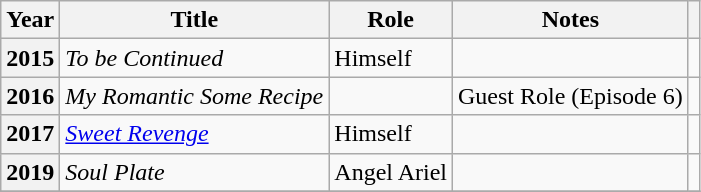<table class="wikitable sortable plainrowheaders">
<tr>
<th scope="col">Year</th>
<th scope="col" class="unsortable">Title</th>
<th scope="col" class="unsortable">Role</th>
<th scope="col" class="unsortable">Notes</th>
<th scope="col" class="unsortable"></th>
</tr>
<tr>
<th scope="row">2015</th>
<td><em>To be Continued</em></td>
<td>Himself</td>
<td></td>
<td style="text-align:center"></td>
</tr>
<tr>
<th scope="row">2016</th>
<td><em>My Romantic Some Recipe</em></td>
<td></td>
<td>Guest Role (Episode 6)</td>
<td></td>
</tr>
<tr>
<th scope="row">2017</th>
<td><a href='#'><em>Sweet Revenge</em></a></td>
<td>Himself</td>
<td></td>
<td></td>
</tr>
<tr>
<th scope="row">2019</th>
<td><em>Soul Plate</em></td>
<td>Angel Ariel</td>
<td></td>
<td style="text-align:center"></td>
</tr>
<tr>
</tr>
</table>
